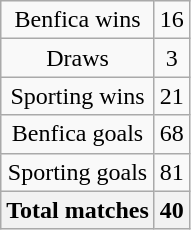<table class="wikitable" style="text-align:center">
<tr>
<td>Benfica wins</td>
<td>16</td>
</tr>
<tr>
<td>Draws</td>
<td>3</td>
</tr>
<tr>
<td>Sporting wins</td>
<td>21</td>
</tr>
<tr>
<td>Benfica goals</td>
<td>68</td>
</tr>
<tr>
<td>Sporting goals</td>
<td>81</td>
</tr>
<tr>
<th>Total matches</th>
<th>40</th>
</tr>
</table>
